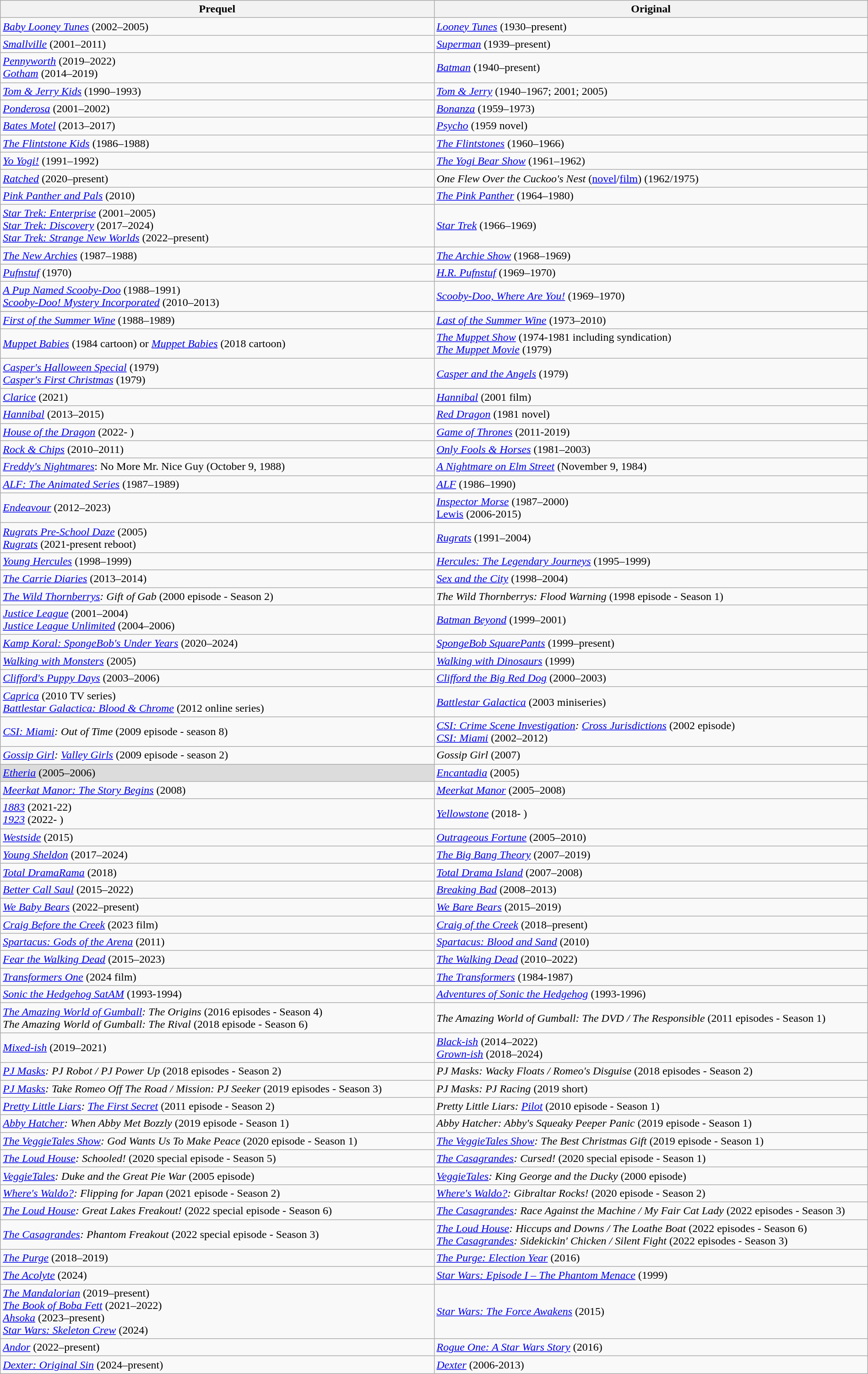<table class="wikitable sortable" style="width:100%;">
<tr>
<th width="50%">Prequel</th>
<th>Original</th>
</tr>
<tr>
<td><em><a href='#'>Baby Looney Tunes</a></em> (2002–2005)</td>
<td><em><a href='#'>Looney Tunes</a></em> (1930–present)</td>
</tr>
<tr>
<td><em><a href='#'>Smallville</a></em> (2001–2011)</td>
<td><em><a href='#'>Superman</a></em> (1939–present)</td>
</tr>
<tr>
<td><em><a href='#'>Pennyworth</a></em> (2019–2022)  <br> <em><a href='#'>Gotham</a></em> (2014–2019)</td>
<td><em><a href='#'>Batman</a></em> (1940–present)</td>
</tr>
<tr>
<td><em><a href='#'>Tom & Jerry Kids</a></em> (1990–1993)</td>
<td><em><a href='#'>Tom & Jerry</a></em> (1940–1967; 2001; 2005)</td>
</tr>
<tr>
<td><em><a href='#'>Ponderosa</a></em> (2001–2002)</td>
<td><em><a href='#'>Bonanza</a></em> (1959–1973)</td>
</tr>
<tr>
<td><em><a href='#'>Bates Motel</a></em> (2013–2017)</td>
<td><em><a href='#'>Psycho</a></em> (1959 novel)</td>
</tr>
<tr>
<td><em><a href='#'>The Flintstone Kids</a></em> (1986–1988)</td>
<td><em><a href='#'>The Flintstones</a></em> (1960–1966)</td>
</tr>
<tr>
<td><em><a href='#'>Yo Yogi!</a></em> (1991–1992)</td>
<td><em><a href='#'>The Yogi Bear Show</a></em> (1961–1962)</td>
</tr>
<tr>
<td><em><a href='#'>Ratched</a></em> (2020–present)</td>
<td><em>One Flew Over the Cuckoo's Nest</em> (<a href='#'>novel</a>/<a href='#'>film</a>) (1962/1975)</td>
</tr>
<tr>
<td><em><a href='#'>Pink Panther and Pals</a></em> (2010)</td>
<td><em><a href='#'>The Pink Panther</a></em> (1964–1980)</td>
</tr>
<tr>
<td><em><a href='#'>Star Trek: Enterprise</a></em> (2001–2005) <br> <em><a href='#'>Star Trek: Discovery</a></em> (2017–2024) <br> <em><a href='#'>Star Trek: Strange New Worlds</a></em> (2022–present)</td>
<td><em><a href='#'>Star Trek</a></em> (1966–1969)</td>
</tr>
<tr>
<td><em><a href='#'>The New Archies</a></em> (1987–1988)</td>
<td><em><a href='#'>The Archie Show</a></em> (1968–1969)</td>
</tr>
<tr>
<td><em><a href='#'>Pufnstuf</a></em> (1970)</td>
<td><em><a href='#'>H.R. Pufnstuf</a></em> (1969–1970)</td>
</tr>
<tr>
<td><em><a href='#'>A Pup Named Scooby-Doo</a></em> (1988–1991) <br> <em><a href='#'>Scooby-Doo! Mystery Incorporated</a></em> (2010–2013)</td>
<td><em><a href='#'>Scooby-Doo, Where Are You!</a></em> (1969–1970)</td>
</tr>
<tr |>
</tr>
<tr>
<td><em><a href='#'>First of the Summer Wine</a></em> (1988–1989)</td>
<td><em><a href='#'>Last of the Summer Wine</a></em> (1973–2010)</td>
</tr>
<tr>
<td><em><a href='#'>Muppet Babies</a></em> (1984 cartoon) or <em><a href='#'>Muppet Babies</a></em> (2018 cartoon)</td>
<td><em><a href='#'>The Muppet Show</a></em> (1974-1981 including syndication) <br> <em><a href='#'>The Muppet Movie</a></em> (1979)</td>
</tr>
<tr>
<td><em><a href='#'>Casper's Halloween Special</a></em> (1979) <br> <em><a href='#'>Casper's First Christmas</a></em> (1979)</td>
<td><em><a href='#'>Casper and the Angels</a></em> (1979)</td>
</tr>
<tr>
<td><em><a href='#'>Clarice</a></em> (2021)</td>
<td><em><a href='#'>Hannibal</a></em> (2001 film)</td>
</tr>
<tr>
<td><em><a href='#'>Hannibal</a></em> (2013–2015)</td>
<td><em><a href='#'>Red Dragon</a></em> (1981 novel)</td>
</tr>
<tr>
<td><em><a href='#'>House of the Dragon</a></em> (2022- )</td>
<td><em><a href='#'>Game of Thrones</a></em> (2011-2019)</td>
</tr>
<tr>
<td><em><a href='#'>Rock & Chips</a></em> (2010–2011)</td>
<td><em><a href='#'>Only Fools & Horses</a></em> (1981–2003)</td>
</tr>
<tr>
<td><em><a href='#'>Freddy's Nightmares</a></em>: No More Mr. Nice Guy (October 9, 1988)</td>
<td><em><a href='#'>A Nightmare on Elm Street</a></em> (November 9, 1984)</td>
</tr>
<tr>
<td><em><a href='#'>ALF: The Animated Series</a></em> (1987–1989)</td>
<td><em><a href='#'>ALF</a></em> (1986–1990)</td>
</tr>
<tr>
<td><em><a href='#'>Endeavour</a></em> (2012–2023)</td>
<td><em><a href='#'>Inspector Morse</a></em>  (1987–2000) <br> <a href='#'>Lewis</a> (2006-2015)</td>
</tr>
<tr>
<td><em><a href='#'>Rugrats Pre-School Daze</a></em> (2005) <br> <em><a href='#'>Rugrats</a></em> (2021-present reboot)</td>
<td><em><a href='#'>Rugrats</a></em> (1991–2004)</td>
</tr>
<tr>
<td><em><a href='#'>Young Hercules</a></em> (1998–1999)</td>
<td><em><a href='#'>Hercules: The Legendary Journeys</a></em> (1995–1999)</td>
</tr>
<tr>
<td><em><a href='#'>The Carrie Diaries</a></em> (2013–2014)</td>
<td><em><a href='#'>Sex and the City</a></em> (1998–2004)</td>
</tr>
<tr>
<td><em><a href='#'>The Wild Thornberrys</a>: Gift of Gab</em> (2000 episode - Season 2)</td>
<td><em>The Wild Thornberrys: Flood Warning</em> (1998 episode - Season 1)</td>
</tr>
<tr>
<td><em><a href='#'>Justice League</a></em> (2001–2004) <br> <em><a href='#'>Justice League Unlimited</a></em> (2004–2006)</td>
<td><em><a href='#'>Batman Beyond</a></em> (1999–2001)</td>
</tr>
<tr>
<td><em><a href='#'>Kamp Koral: SpongeBob's Under Years</a></em> (2020–2024)</td>
<td><em><a href='#'>SpongeBob SquarePants</a></em> (1999–present)</td>
</tr>
<tr>
<td><em><a href='#'>Walking with Monsters</a></em> (2005)</td>
<td><em><a href='#'>Walking with Dinosaurs</a></em> (1999)</td>
</tr>
<tr>
<td><em><a href='#'>Clifford's Puppy Days</a></em> (2003–2006)</td>
<td><em><a href='#'>Clifford the Big Red Dog</a></em> (2000–2003)</td>
</tr>
<tr>
<td><em><a href='#'>Caprica</a></em> (2010 TV series)<br><em><a href='#'>Battlestar Galactica: Blood & Chrome</a></em> (2012 online series)</td>
<td><em><a href='#'>Battlestar Galactica</a></em> (2003 miniseries)</td>
</tr>
<tr>
<td><em><a href='#'>CSI: Miami</a>: Out of Time</em> (2009 episode - season 8)</td>
<td><em><a href='#'>CSI: Crime Scene Investigation</a>: <a href='#'>Cross Jurisdictions</a></em> (2002 episode)<br><em><a href='#'>CSI: Miami</a></em> (2002–2012)</td>
</tr>
<tr>
<td><em><a href='#'>Gossip Girl</a>: <a href='#'>Valley Girls</a></em> (2009 episode - season 2)</td>
<td><em>Gossip Girl</em> (2007)</td>
</tr>
<tr>
<td style="background-color:gainsboro"><em><a href='#'>Etheria</a></em> (2005–2006)</td>
<td><em><a href='#'>Encantadia</a></em> (2005)</td>
</tr>
<tr>
<td><em><a href='#'>Meerkat Manor: The Story Begins</a></em> (2008)</td>
<td><em><a href='#'>Meerkat Manor</a></em> (2005–2008)</td>
</tr>
<tr>
<td><em><a href='#'>1883</a></em> (2021-22)<br><em><a href='#'>1923</a></em> (2022- )</td>
<td><em><a href='#'>Yellowstone</a></em> (2018- )</td>
</tr>
<tr>
<td><em><a href='#'>Westside</a></em> (2015)</td>
<td><em><a href='#'>Outrageous Fortune</a></em> (2005–2010)</td>
</tr>
<tr>
<td><em><a href='#'>Young Sheldon</a></em> (2017–2024)</td>
<td><em><a href='#'>The Big Bang Theory</a></em> (2007–2019)</td>
</tr>
<tr>
<td><em><a href='#'>Total DramaRama</a></em> (2018)<br></td>
<td><em><a href='#'>Total Drama Island</a></em> (2007–2008)</td>
</tr>
<tr>
<td><em><a href='#'>Better Call Saul</a></em> (2015–2022)</td>
<td><em><a href='#'>Breaking Bad</a></em> (2008–2013)</td>
</tr>
<tr>
<td><em><a href='#'>We Baby Bears</a></em> (2022–present)</td>
<td><em><a href='#'>We Bare Bears</a></em> (2015–2019)</td>
</tr>
<tr>
<td><em><a href='#'>Craig Before the Creek</a></em> (2023 film)</td>
<td><em><a href='#'>Craig of the Creek</a></em> (2018–present)</td>
</tr>
<tr>
<td><em><a href='#'>Spartacus: Gods of the Arena</a></em> (2011)</td>
<td><em><a href='#'>Spartacus: Blood and Sand</a></em> (2010)</td>
</tr>
<tr>
<td><em><a href='#'>Fear the Walking Dead</a></em> (2015–2023)</td>
<td><em><a href='#'>The Walking Dead</a></em> (2010–2022)</td>
</tr>
<tr>
<td><em><a href='#'>Transformers One</a></em> (2024 film)</td>
<td><em><a href='#'>The Transformers</a></em> (1984-1987)</td>
</tr>
<tr>
<td><em><a href='#'>Sonic the Hedgehog SatAM</a></em> (1993-1994)</td>
<td><em><a href='#'>Adventures of Sonic the Hedgehog</a></em> (1993-1996)</td>
</tr>
<tr>
<td><em><a href='#'>The Amazing World of Gumball</a>: The Origins</em> (2016 episodes - Season 4) <br> <em>The Amazing World of Gumball: The Rival</em> (2018 episode - Season 6)</td>
<td><em>The Amazing World of Gumball: The DVD / The Responsible</em> (2011 episodes - Season 1)</td>
</tr>
<tr>
<td><em><a href='#'>Mixed-ish</a></em> (2019–2021)</td>
<td><em><a href='#'>Black-ish</a></em> (2014–2022) <br> <em><a href='#'>Grown-ish</a></em> (2018–2024)</td>
</tr>
<tr>
<td><em><a href='#'>PJ Masks</a>: PJ Robot / PJ Power Up</em> (2018 episodes - Season 2)</td>
<td><em>PJ Masks: Wacky Floats / Romeo's Disguise</em> (2018 episodes - Season 2)</td>
</tr>
<tr>
<td><em><a href='#'>PJ Masks</a>: Take Romeo Off The Road / Mission: PJ Seeker</em> (2019 episodes - Season 3)</td>
<td><em>PJ Masks: PJ Racing</em> (2019 short)</td>
</tr>
<tr>
<td><em><a href='#'>Pretty Little Liars</a>: <a href='#'>The First Secret</a></em> (2011 episode - Season 2)</td>
<td><em>Pretty Little Liars: <a href='#'>Pilot</a></em> (2010 episode - Season 1)</td>
</tr>
<tr>
<td><em><a href='#'>Abby Hatcher</a>: When Abby Met Bozzly</em> (2019 episode - Season 1)</td>
<td><em>Abby Hatcher: Abby's Squeaky Peeper Panic</em> (2019 episode - Season 1)</td>
</tr>
<tr>
<td><em><a href='#'>The VeggieTales Show</a>: God Wants Us To Make Peace</em> (2020 episode - Season 1)</td>
<td><em><a href='#'>The VeggieTales Show</a>: The Best Christmas Gift</em> (2019 episode - Season 1)</td>
</tr>
<tr>
<td><em><a href='#'>The Loud House</a>: Schooled!</em> (2020 special episode - Season 5)</td>
<td><em><a href='#'>The Casagrandes</a>: Cursed!</em> (2020 special episode - Season 1)</td>
</tr>
<tr>
<td><em><a href='#'>VeggieTales</a>: Duke and the Great Pie War</em> (2005 episode)</td>
<td><em><a href='#'>VeggieTales</a>: King George and the Ducky</em> (2000 episode)</td>
</tr>
<tr>
<td><em><a href='#'>Where's Waldo?</a>: Flipping for Japan</em> (2021 episode - Season 2)</td>
<td><em><a href='#'>Where's Waldo?</a>: Gibraltar Rocks!</em> (2020 episode - Season 2)</td>
</tr>
<tr>
<td><em><a href='#'>The Loud House</a>: Great Lakes Freakout!</em> (2022 special episode - Season 6)</td>
<td><em><a href='#'>The Casagrandes</a>: Race Against the Machine / My Fair Cat Lady</em> (2022 episodes - Season 3)</td>
</tr>
<tr>
<td><em><a href='#'>The Casagrandes</a>: Phantom Freakout</em> (2022 special episode - Season 3)</td>
<td><em><a href='#'>The Loud House</a>: Hiccups and Downs / The Loathe Boat</em> (2022 episodes - Season 6) <br> <em><a href='#'>The Casagrandes</a>: Sidekickin' Chicken / Silent Fight</em> (2022 episodes - Season 3)</td>
</tr>
<tr>
<td><em><a href='#'>The Purge</a></em> (2018–2019)</td>
<td><em><a href='#'>The Purge: Election Year</a></em> (2016)</td>
</tr>
<tr>
<td><em><a href='#'>The Acolyte</a></em> (2024)</td>
<td><em><a href='#'>Star Wars: Episode I – The Phantom Menace</a></em> (1999)</td>
</tr>
<tr>
<td><em><a href='#'>The Mandalorian</a></em> (2019–present) <br> <em><a href='#'>The Book of Boba Fett</a></em> (2021–2022) <br> <em><a href='#'>Ahsoka</a></em> (2023–present) <br> <em><a href='#'>Star Wars: Skeleton Crew</a></em> (2024)</td>
<td><em><a href='#'>Star Wars: The Force Awakens</a></em> (2015)</td>
</tr>
<tr>
<td><em><a href='#'>Andor</a></em> (2022–present)</td>
<td><em><a href='#'>Rogue One: A Star Wars Story</a></em> (2016)</td>
</tr>
<tr>
<td><em><a href='#'>Dexter: Original Sin</a></em> (2024–present)</td>
<td><em><a href='#'>Dexter</a></em> (2006-2013)</td>
</tr>
</table>
